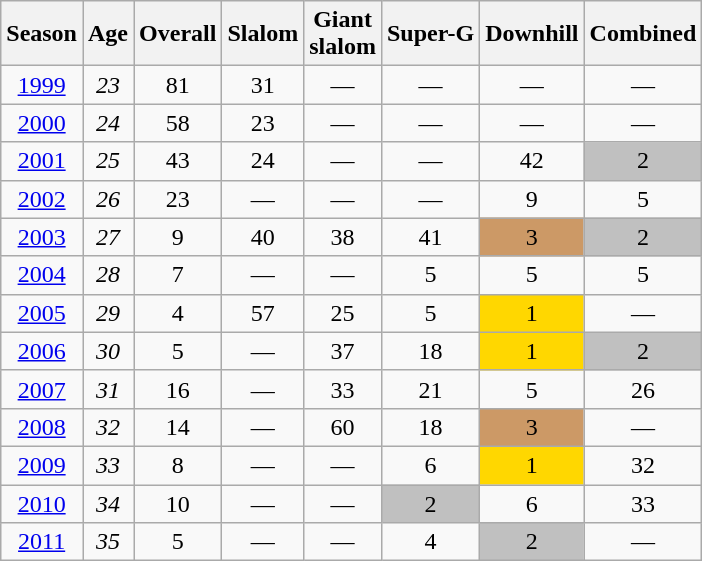<table class=wikitable style="text-align:center">
<tr>
<th>Season</th>
<th>Age</th>
<th>Overall</th>
<th>Slalom</th>
<th>Giant<br>slalom</th>
<th>Super-G</th>
<th>Downhill</th>
<th>Combined</th>
</tr>
<tr>
<td><a href='#'>1999</a></td>
<td><em>23</em></td>
<td>81</td>
<td>31</td>
<td>—</td>
<td>—</td>
<td>—</td>
<td>—</td>
</tr>
<tr>
<td><a href='#'>2000</a></td>
<td><em>24</em></td>
<td>58</td>
<td>23</td>
<td>—</td>
<td>—</td>
<td>—</td>
<td>—</td>
</tr>
<tr>
<td><a href='#'>2001</a></td>
<td><em>25</em></td>
<td>43</td>
<td>24</td>
<td>—</td>
<td>—</td>
<td>42</td>
<td style="background:silver;">2</td>
</tr>
<tr>
<td><a href='#'>2002</a></td>
<td><em>26</em></td>
<td>23</td>
<td>—</td>
<td>—</td>
<td>—</td>
<td>9</td>
<td>5</td>
</tr>
<tr>
<td><a href='#'>2003</a></td>
<td><em>27</em></td>
<td>9</td>
<td>40</td>
<td>38</td>
<td>41</td>
<td style="background:#cc9966;">3</td>
<td style="background:silver;">2</td>
</tr>
<tr>
<td><a href='#'>2004</a></td>
<td><em>28</em></td>
<td>7</td>
<td>—</td>
<td>—</td>
<td>5</td>
<td>5</td>
<td>5</td>
</tr>
<tr>
<td><a href='#'>2005</a></td>
<td><em>29</em></td>
<td>4</td>
<td>57</td>
<td>25</td>
<td>5</td>
<td style="background:gold;">1</td>
<td>—</td>
</tr>
<tr>
<td><a href='#'>2006</a></td>
<td><em>30</em></td>
<td>5</td>
<td>—</td>
<td>37</td>
<td>18</td>
<td style="background:gold;">1</td>
<td style="background:silver;">2</td>
</tr>
<tr>
<td><a href='#'>2007</a></td>
<td><em>31</em></td>
<td>16</td>
<td>—</td>
<td>33</td>
<td>21</td>
<td>5</td>
<td>26</td>
</tr>
<tr>
<td><a href='#'>2008</a></td>
<td><em>32</em></td>
<td>14</td>
<td>—</td>
<td>60</td>
<td>18</td>
<td style="background:#cc9966;">3</td>
<td>—</td>
</tr>
<tr>
<td><a href='#'>2009</a></td>
<td><em>33</em></td>
<td>8</td>
<td>—</td>
<td>—</td>
<td>6</td>
<td style="background:gold;">1</td>
<td>32</td>
</tr>
<tr>
<td><a href='#'>2010</a></td>
<td><em>34</em></td>
<td>10</td>
<td>—</td>
<td>—</td>
<td style="background:silver;">2</td>
<td>6</td>
<td>33</td>
</tr>
<tr>
<td><a href='#'>2011</a></td>
<td><em>35</em></td>
<td>5</td>
<td>—</td>
<td>—</td>
<td>4</td>
<td style="background:silver;">2</td>
<td>—</td>
</tr>
</table>
